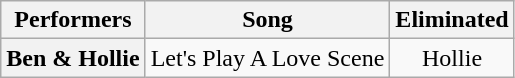<table class="wikitable plainrowheaders" style="text-align:center;">
<tr>
<th scope="col">Performers</th>
<th scope="col">Song</th>
<th scope="col">Eliminated</th>
</tr>
<tr>
<th scope="row">Ben & Hollie</th>
<td>Let's Play A Love Scene</td>
<td>Hollie</td>
</tr>
</table>
